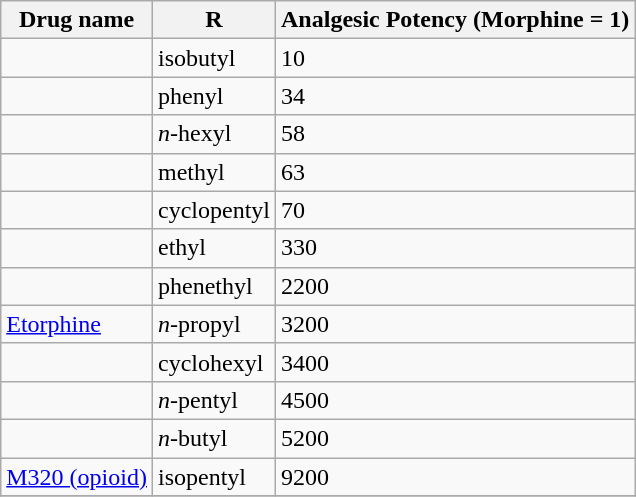<table class="wikitable">
<tr>
<th>Drug name</th>
<th>R</th>
<th>Analgesic Potency (Morphine = 1) </th>
</tr>
<tr>
<td></td>
<td>isobutyl</td>
<td>10</td>
</tr>
<tr>
<td></td>
<td>phenyl</td>
<td>34</td>
</tr>
<tr>
<td></td>
<td><em>n</em>-hexyl</td>
<td>58</td>
</tr>
<tr>
<td></td>
<td>methyl</td>
<td>63</td>
</tr>
<tr>
<td></td>
<td>cyclopentyl</td>
<td>70</td>
</tr>
<tr>
<td></td>
<td>ethyl</td>
<td>330</td>
</tr>
<tr>
<td></td>
<td>phenethyl</td>
<td>2200</td>
</tr>
<tr>
<td><a href='#'>Etorphine</a></td>
<td><em>n</em>-propyl</td>
<td>3200</td>
</tr>
<tr>
<td></td>
<td>cyclohexyl</td>
<td>3400</td>
</tr>
<tr>
<td></td>
<td><em>n</em>-pentyl</td>
<td>4500</td>
</tr>
<tr>
<td></td>
<td><em>n</em>-butyl</td>
<td>5200</td>
</tr>
<tr>
<td><a href='#'>M320 (opioid)</a></td>
<td>isopentyl</td>
<td>9200</td>
</tr>
<tr>
</tr>
</table>
